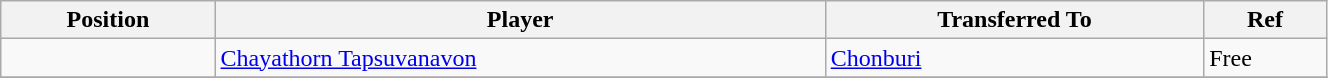<table class="wikitable sortable" style="width:70%; text-align:center; font-size:100%; text-align:left;">
<tr>
<th>Position</th>
<th>Player</th>
<th>Transferred To</th>
<th>Ref</th>
</tr>
<tr>
<td></td>
<td> <a href='#'>Chayathorn Tapsuvanavon</a></td>
<td> <a href='#'>Chonburi</a></td>
<td>Free</td>
</tr>
<tr>
</tr>
</table>
